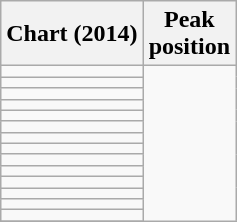<table class="wikitable sortable plainrowheaders">
<tr>
<th>Chart (2014)</th>
<th>Peak<br>position</th>
</tr>
<tr>
<td></td>
</tr>
<tr>
<td></td>
</tr>
<tr>
<td></td>
</tr>
<tr>
<td></td>
</tr>
<tr>
<td></td>
</tr>
<tr>
<td></td>
</tr>
<tr>
<td></td>
</tr>
<tr>
<td></td>
</tr>
<tr>
<td></td>
</tr>
<tr>
<td></td>
</tr>
<tr>
<td></td>
</tr>
<tr>
<td></td>
</tr>
<tr>
<td></td>
</tr>
<tr>
<td></td>
</tr>
<tr>
</tr>
</table>
